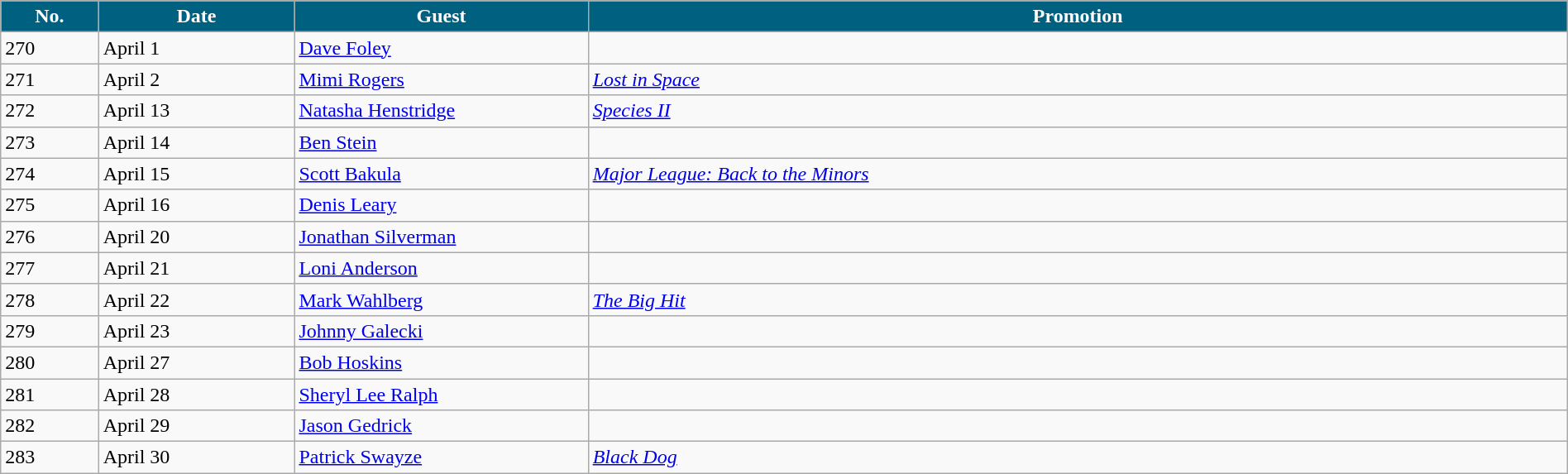<table class="wikitable" width="100%">
<tr>
<th width="5%" style="background:#006080; color:#FFFFFF"><abbr>No.</abbr></th>
<th width="10%" style="background:#006080; color:#FFFFFF">Date</th>
<th width="15%" style="background:#006080; color:#FFFFFF">Guest</th>
<th width="50%" style="background:#006080; color:#FFFFFF">Promotion</th>
</tr>
<tr>
<td>270</td>
<td>April 1</td>
<td><a href='#'>Dave Foley</a></td>
<td></td>
</tr>
<tr>
<td>271</td>
<td>April 2</td>
<td><a href='#'>Mimi Rogers</a></td>
<td><em><a href='#'>Lost in Space</a></em></td>
</tr>
<tr>
<td>272</td>
<td>April 13</td>
<td><a href='#'>Natasha Henstridge</a></td>
<td><em><a href='#'>Species II</a></em></td>
</tr>
<tr>
<td>273</td>
<td>April 14</td>
<td><a href='#'>Ben Stein</a></td>
<td></td>
</tr>
<tr>
<td>274</td>
<td>April 15</td>
<td><a href='#'>Scott Bakula</a></td>
<td><em><a href='#'>Major League: Back to the Minors</a></em></td>
</tr>
<tr>
<td>275</td>
<td>April 16</td>
<td><a href='#'>Denis Leary</a></td>
<td></td>
</tr>
<tr>
<td>276</td>
<td>April 20</td>
<td><a href='#'>Jonathan Silverman</a></td>
<td></td>
</tr>
<tr>
<td>277</td>
<td>April 21</td>
<td><a href='#'>Loni Anderson</a></td>
<td></td>
</tr>
<tr>
<td>278</td>
<td>April 22</td>
<td><a href='#'>Mark Wahlberg</a></td>
<td><em><a href='#'>The Big Hit</a></em></td>
</tr>
<tr>
<td>279</td>
<td>April 23</td>
<td><a href='#'>Johnny Galecki</a></td>
<td></td>
</tr>
<tr>
<td>280</td>
<td>April 27</td>
<td><a href='#'>Bob Hoskins</a></td>
<td></td>
</tr>
<tr>
<td>281</td>
<td>April 28</td>
<td><a href='#'>Sheryl Lee Ralph</a></td>
<td></td>
</tr>
<tr>
<td>282</td>
<td>April 29</td>
<td><a href='#'>Jason Gedrick</a></td>
<td></td>
</tr>
<tr>
<td>283</td>
<td>April 30</td>
<td><a href='#'>Patrick Swayze</a></td>
<td><em><a href='#'>Black Dog</a></em></td>
</tr>
</table>
